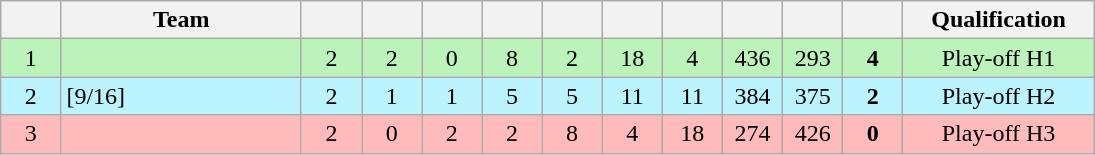<table class=wikitable style="text-align:center" width=730>
<tr>
<th width=5.5%></th>
<th width=22%>Team</th>
<th width=5.5%></th>
<th width=5.5%></th>
<th width=5.5%></th>
<th width=5.5%></th>
<th width=5.5%></th>
<th width=5.5%></th>
<th width=5.5%></th>
<th width=5.5%></th>
<th width=5.5%></th>
<th width=5.5%></th>
<th width=18%>Qualification</th>
</tr>
<tr bgcolor=#bbf3bb>
<td>1</td>
<td style="text-align:left"></td>
<td>2</td>
<td>2</td>
<td>0</td>
<td>8</td>
<td>2</td>
<td>18</td>
<td>4</td>
<td>436</td>
<td>293</td>
<td><strong>4</strong></td>
<td>Play-off H1</td>
</tr>
<tr bgcolor=#bbf3ff>
<td>2</td>
<td style="text-align:left"> [9/16]</td>
<td>2</td>
<td>1</td>
<td>1</td>
<td>5</td>
<td>5</td>
<td>11</td>
<td>11</td>
<td>384</td>
<td>375</td>
<td><strong>2</strong></td>
<td>Play-off H2</td>
</tr>
<tr bgcolor=#ffbbbb>
<td>3</td>
<td style="text-align:left"></td>
<td>2</td>
<td>0</td>
<td>2</td>
<td>2</td>
<td>8</td>
<td>4</td>
<td>18</td>
<td>274</td>
<td>426</td>
<td><strong>0</strong></td>
<td>Play-off H3</td>
</tr>
</table>
